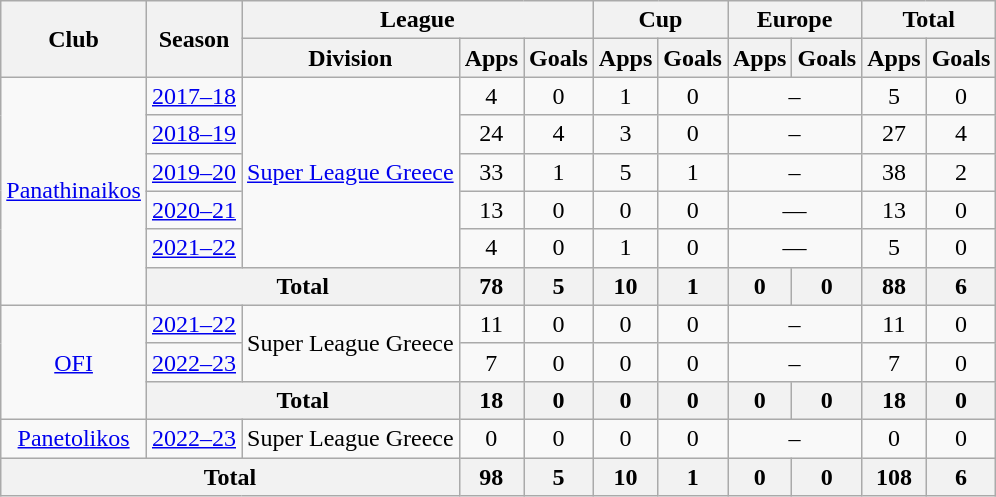<table class="wikitable" style="text-align:center">
<tr>
<th rowspan="2">Club</th>
<th rowspan="2">Season</th>
<th colspan="3">League</th>
<th colspan="2">Cup</th>
<th colspan="2">Europe</th>
<th colspan="2">Total</th>
</tr>
<tr>
<th>Division</th>
<th>Apps</th>
<th>Goals</th>
<th>Apps</th>
<th>Goals</th>
<th>Apps</th>
<th>Goals</th>
<th>Apps</th>
<th>Goals</th>
</tr>
<tr>
<td rowspan="6"><a href='#'>Panathinaikos</a></td>
<td><a href='#'>2017–18</a></td>
<td rowspan="5"><a href='#'>Super League Greece</a></td>
<td>4</td>
<td>0</td>
<td>1</td>
<td>0</td>
<td colspan="2">–</td>
<td>5</td>
<td>0</td>
</tr>
<tr>
<td><a href='#'>2018–19</a></td>
<td>24</td>
<td>4</td>
<td>3</td>
<td>0</td>
<td colspan="2">–</td>
<td>27</td>
<td>4</td>
</tr>
<tr>
<td><a href='#'>2019–20</a></td>
<td>33</td>
<td>1</td>
<td>5</td>
<td>1</td>
<td colspan="2">–</td>
<td>38</td>
<td>2</td>
</tr>
<tr>
<td><a href='#'>2020–21</a></td>
<td>13</td>
<td>0</td>
<td>0</td>
<td>0</td>
<td colspan="2">—</td>
<td>13</td>
<td>0</td>
</tr>
<tr>
<td><a href='#'>2021–22</a></td>
<td>4</td>
<td>0</td>
<td>1</td>
<td>0</td>
<td colspan="2">—</td>
<td>5</td>
<td>0</td>
</tr>
<tr>
<th colspan="2">Total</th>
<th>78</th>
<th>5</th>
<th>10</th>
<th>1</th>
<th>0</th>
<th>0</th>
<th>88</th>
<th>6</th>
</tr>
<tr>
<td rowspan="3"><a href='#'>OFI</a></td>
<td><a href='#'>2021–22</a></td>
<td rowspan="2">Super League Greece</td>
<td>11</td>
<td>0</td>
<td>0</td>
<td>0</td>
<td colspan="2">–</td>
<td>11</td>
<td>0</td>
</tr>
<tr>
<td><a href='#'>2022–23</a></td>
<td>7</td>
<td>0</td>
<td>0</td>
<td>0</td>
<td colspan="2">–</td>
<td>7</td>
<td>0</td>
</tr>
<tr>
<th colspan="2">Total</th>
<th>18</th>
<th>0</th>
<th>0</th>
<th>0</th>
<th>0</th>
<th>0</th>
<th>18</th>
<th>0</th>
</tr>
<tr>
<td><a href='#'>Panetolikos</a></td>
<td><a href='#'>2022–23</a></td>
<td>Super League Greece</td>
<td>0</td>
<td>0</td>
<td>0</td>
<td>0</td>
<td colspan="2">–</td>
<td>0</td>
<td>0</td>
</tr>
<tr>
<th colspan="3">Total</th>
<th>98</th>
<th>5</th>
<th>10</th>
<th>1</th>
<th>0</th>
<th>0</th>
<th>108</th>
<th>6</th>
</tr>
</table>
